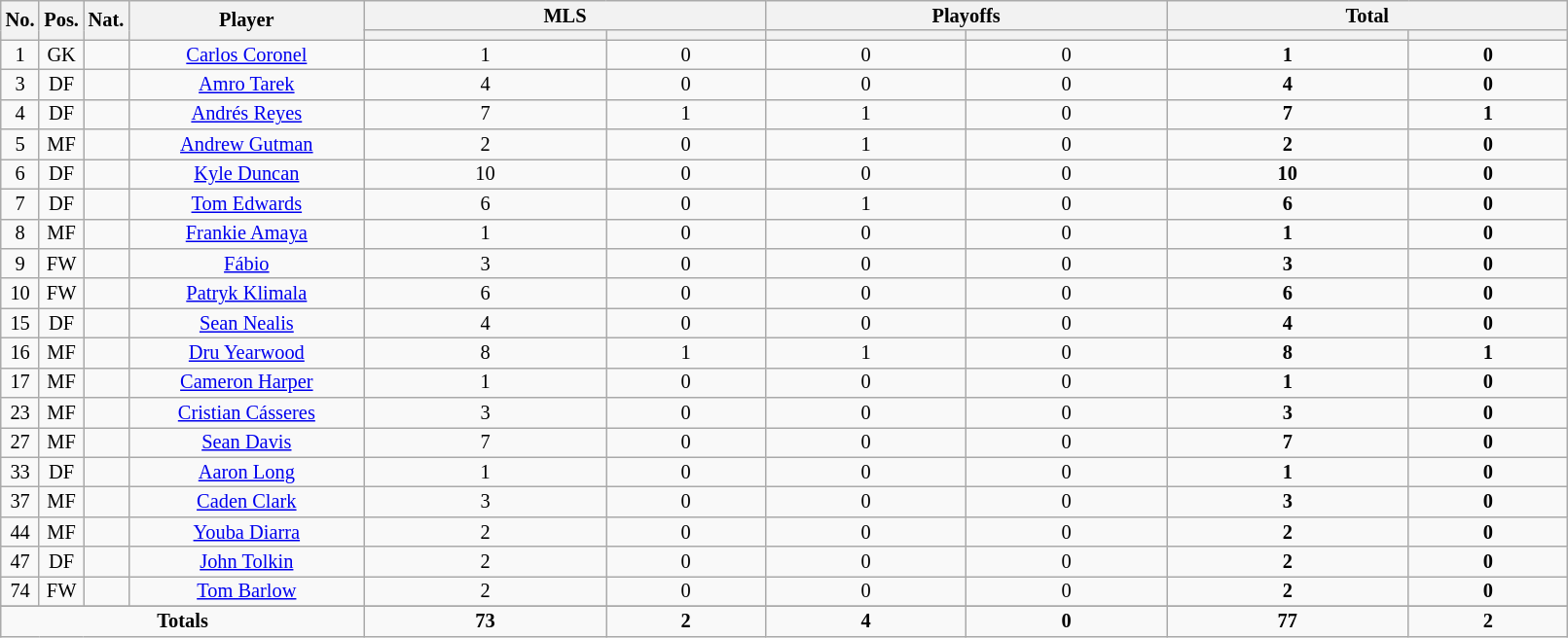<table class="wikitable sortable alternance"  style="font-size:85%; text-align:center; line-height:14px; width:85%;">
<tr>
<th rowspan="2" width=10>No.</th>
<th rowspan="2" width=10>Pos.</th>
<th rowspan="2" width=10>Nat.</th>
<th rowspan="2" scope="col" style="width:155px;">Player</th>
<th colspan="2" width=80>MLS</th>
<th colspan="2" width=80>Playoffs</th>
<th colspan="2" width=80>Total</th>
</tr>
<tr>
<th></th>
<th></th>
<th></th>
<th></th>
<th></th>
<th></th>
</tr>
<tr>
<td>1</td>
<td>GK</td>
<td></td>
<td><a href='#'>Carlos Coronel</a></td>
<td>1</td>
<td>0</td>
<td>0</td>
<td>0</td>
<td><strong>1</strong></td>
<td><strong>0</strong></td>
</tr>
<tr>
<td>3</td>
<td>DF</td>
<td></td>
<td><a href='#'>Amro Tarek</a></td>
<td>4</td>
<td>0</td>
<td>0</td>
<td>0</td>
<td><strong>4</strong></td>
<td><strong>0</strong></td>
</tr>
<tr>
<td>4</td>
<td>DF</td>
<td></td>
<td><a href='#'>Andrés Reyes</a></td>
<td>7</td>
<td>1</td>
<td>1</td>
<td>0</td>
<td><strong>7</strong></td>
<td><strong>1</strong></td>
</tr>
<tr>
<td>5</td>
<td>MF</td>
<td></td>
<td><a href='#'>Andrew Gutman</a></td>
<td>2</td>
<td>0</td>
<td>1</td>
<td>0</td>
<td><strong>2</strong></td>
<td><strong>0</strong></td>
</tr>
<tr>
<td>6</td>
<td>DF</td>
<td></td>
<td><a href='#'>Kyle Duncan</a></td>
<td>10</td>
<td>0</td>
<td>0</td>
<td>0</td>
<td><strong>10</strong></td>
<td><strong>0</strong></td>
</tr>
<tr>
<td>7</td>
<td>DF</td>
<td></td>
<td><a href='#'>Tom Edwards</a></td>
<td>6</td>
<td>0</td>
<td>1</td>
<td>0</td>
<td><strong>6</strong></td>
<td><strong>0</strong></td>
</tr>
<tr>
<td>8</td>
<td>MF</td>
<td></td>
<td><a href='#'>Frankie Amaya</a></td>
<td>1</td>
<td>0</td>
<td>0</td>
<td>0</td>
<td><strong>1</strong></td>
<td><strong>0</strong></td>
</tr>
<tr>
<td>9</td>
<td>FW</td>
<td></td>
<td><a href='#'>Fábio</a></td>
<td>3</td>
<td>0</td>
<td>0</td>
<td>0</td>
<td><strong>3</strong></td>
<td><strong>0</strong></td>
</tr>
<tr>
<td>10</td>
<td>FW</td>
<td></td>
<td><a href='#'>Patryk Klimala</a></td>
<td>6</td>
<td>0</td>
<td>0</td>
<td>0</td>
<td><strong>6</strong></td>
<td><strong>0</strong></td>
</tr>
<tr>
<td>15</td>
<td>DF</td>
<td></td>
<td><a href='#'>Sean Nealis</a></td>
<td>4</td>
<td>0</td>
<td>0</td>
<td>0</td>
<td><strong>4</strong></td>
<td><strong>0</strong></td>
</tr>
<tr>
<td>16</td>
<td>MF</td>
<td></td>
<td><a href='#'>Dru Yearwood</a></td>
<td>8</td>
<td>1</td>
<td>1</td>
<td>0</td>
<td><strong>8</strong></td>
<td><strong>1</strong></td>
</tr>
<tr>
<td>17</td>
<td>MF</td>
<td></td>
<td><a href='#'>Cameron Harper</a></td>
<td>1</td>
<td>0</td>
<td>0</td>
<td>0</td>
<td><strong>1</strong></td>
<td><strong>0</strong></td>
</tr>
<tr>
<td>23</td>
<td>MF</td>
<td></td>
<td><a href='#'>Cristian Cásseres</a></td>
<td>3</td>
<td>0</td>
<td>0</td>
<td>0</td>
<td><strong>3</strong></td>
<td><strong>0</strong></td>
</tr>
<tr>
<td>27</td>
<td>MF</td>
<td></td>
<td><a href='#'>Sean Davis</a></td>
<td>7</td>
<td>0</td>
<td>0</td>
<td>0</td>
<td><strong>7</strong></td>
<td><strong>0</strong></td>
</tr>
<tr>
<td>33</td>
<td>DF</td>
<td></td>
<td><a href='#'>Aaron Long</a></td>
<td>1</td>
<td>0</td>
<td>0</td>
<td>0</td>
<td><strong>1</strong></td>
<td><strong>0</strong></td>
</tr>
<tr>
<td>37</td>
<td>MF</td>
<td></td>
<td><a href='#'>Caden Clark</a></td>
<td>3</td>
<td>0</td>
<td>0</td>
<td>0</td>
<td><strong>3</strong></td>
<td><strong>0</strong></td>
</tr>
<tr>
<td>44</td>
<td>MF</td>
<td></td>
<td><a href='#'>Youba Diarra</a></td>
<td>2</td>
<td>0</td>
<td>0</td>
<td>0</td>
<td><strong>2</strong></td>
<td><strong>0</strong></td>
</tr>
<tr>
<td>47</td>
<td>DF</td>
<td></td>
<td><a href='#'>John Tolkin</a></td>
<td>2</td>
<td>0</td>
<td>0</td>
<td>0</td>
<td><strong>2</strong></td>
<td><strong>0</strong></td>
</tr>
<tr>
<td>74</td>
<td>FW</td>
<td></td>
<td><a href='#'>Tom Barlow</a></td>
<td>2</td>
<td>0</td>
<td>0</td>
<td>0</td>
<td><strong>2</strong></td>
<td><strong>0</strong></td>
</tr>
<tr>
</tr>
<tr class="sortbottom">
<td colspan="4"><strong>Totals</strong></td>
<td><strong>73</strong></td>
<td><strong>2</strong></td>
<td><strong>4</strong></td>
<td><strong>0</strong></td>
<td><strong>77</strong></td>
<td><strong>2</strong></td>
</tr>
</table>
